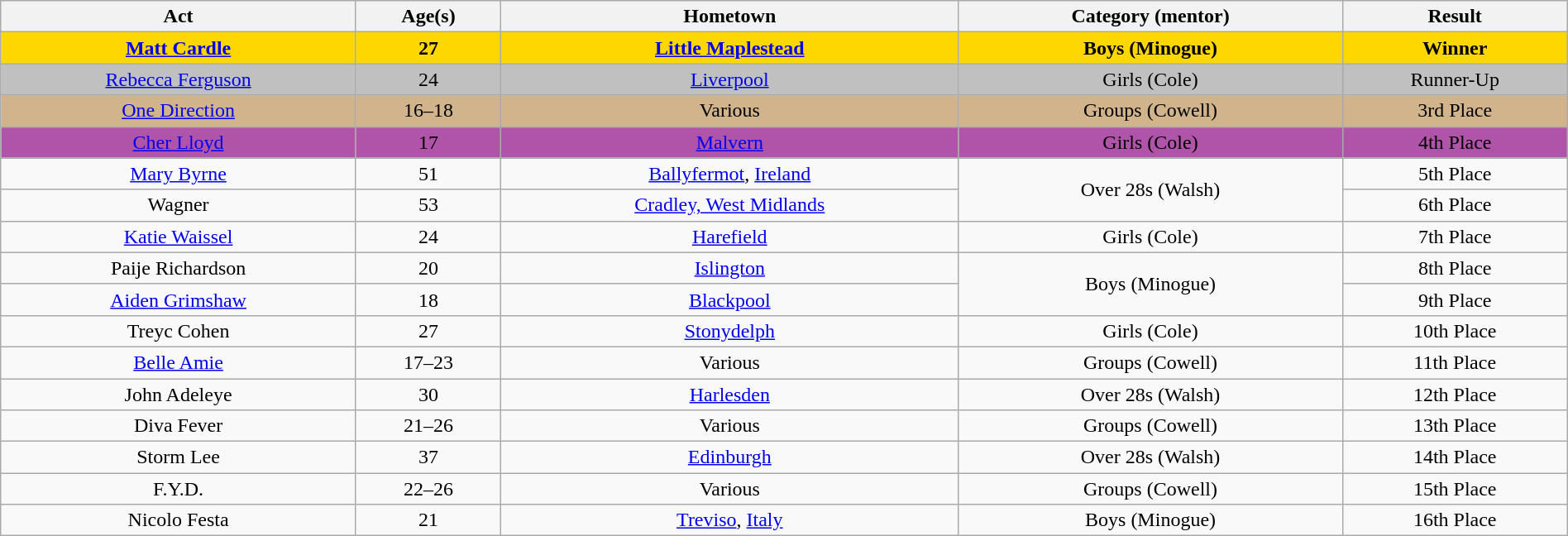<table class="wikitable sortable" style="width:100%; text-align:center;">
<tr>
<th>Act</th>
<th>Age(s)</th>
<th>Hometown</th>
<th>Category (mentor)</th>
<th>Result</th>
</tr>
<tr bgcolor=gold>
<td><strong><a href='#'>Matt Cardle</a></strong></td>
<td><strong>27</strong></td>
<td><strong><a href='#'>Little Maplestead</a></strong></td>
<td><strong>Boys (Minogue)</strong></td>
<td><strong>Winner</strong></td>
</tr>
<tr bgcolor=silver>
<td><a href='#'>Rebecca Ferguson</a></td>
<td>24</td>
<td><a href='#'>Liverpool</a></td>
<td>Girls (Cole)</td>
<td>Runner-Up</td>
</tr>
<tr bgcolor=tan>
<td><a href='#'>One Direction</a></td>
<td>16–18</td>
<td>Various</td>
<td>Groups (Cowell)</td>
<td>3rd Place</td>
</tr>
<tr bgcolor=#B054A9>
<td><a href='#'>Cher Lloyd</a></td>
<td>17</td>
<td><a href='#'>Malvern</a></td>
<td>Girls (Cole)</td>
<td>4th Place</td>
</tr>
<tr>
<td><a href='#'>Mary Byrne</a></td>
<td>51</td>
<td><a href='#'>Ballyfermot</a>, <a href='#'>Ireland</a></td>
<td rowspan="2">Over 28s (Walsh)</td>
<td>5th Place</td>
</tr>
<tr>
<td>Wagner </td>
<td>53</td>
<td><a href='#'>Cradley, West Midlands</a></td>
<td>6th Place</td>
</tr>
<tr>
<td><a href='#'>Katie Waissel</a></td>
<td>24</td>
<td><a href='#'>Harefield</a></td>
<td>Girls (Cole)</td>
<td>7th Place</td>
</tr>
<tr>
<td>Paije Richardson </td>
<td>20</td>
<td><a href='#'>Islington</a></td>
<td rowspan="2">Boys (Minogue)</td>
<td>8th Place</td>
</tr>
<tr>
<td><a href='#'>Aiden Grimshaw</a></td>
<td>18</td>
<td><a href='#'>Blackpool</a></td>
<td>9th Place</td>
</tr>
<tr>
<td>Treyc Cohen </td>
<td>27</td>
<td><a href='#'>Stonydelph</a></td>
<td>Girls (Cole)</td>
<td>10th Place</td>
</tr>
<tr>
<td><a href='#'>Belle Amie</a></td>
<td>17–23</td>
<td>Various</td>
<td>Groups (Cowell)</td>
<td>11th Place</td>
</tr>
<tr>
<td>John Adeleye</td>
<td>30</td>
<td><a href='#'>Harlesden</a></td>
<td>Over 28s (Walsh)</td>
<td>12th Place</td>
</tr>
<tr>
<td>Diva Fever </td>
<td>21–26</td>
<td>Various</td>
<td>Groups (Cowell)</td>
<td>13th Place</td>
</tr>
<tr>
<td>Storm Lee</td>
<td>37</td>
<td><a href='#'>Edinburgh</a></td>
<td>Over 28s (Walsh)</td>
<td>14th Place</td>
</tr>
<tr>
<td>F.Y.D.</td>
<td>22–26</td>
<td>Various</td>
<td>Groups (Cowell)</td>
<td>15th Place</td>
</tr>
<tr>
<td>Nicolo Festa</td>
<td>21</td>
<td><a href='#'>Treviso</a>, <a href='#'>Italy</a></td>
<td>Boys (Minogue)</td>
<td>16th Place</td>
</tr>
</table>
